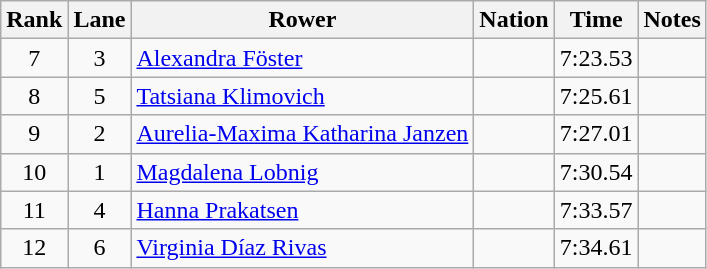<table class="wikitable sortable" style="text-align:center">
<tr>
<th>Rank</th>
<th>Lane</th>
<th>Rower</th>
<th>Nation</th>
<th>Time</th>
<th>Notes</th>
</tr>
<tr>
<td>7</td>
<td>3</td>
<td align=left><a href='#'>Alexandra Föster</a></td>
<td align=left></td>
<td>7:23.53</td>
<td></td>
</tr>
<tr>
<td>8</td>
<td>5</td>
<td align=left><a href='#'>Tatsiana Klimovich</a></td>
<td align=left></td>
<td>7:25.61</td>
<td></td>
</tr>
<tr>
<td>9</td>
<td>2</td>
<td align=left><a href='#'>Aurelia-Maxima Katharina Janzen</a></td>
<td align=left></td>
<td>7:27.01</td>
<td></td>
</tr>
<tr>
<td>10</td>
<td>1</td>
<td align=left><a href='#'>Magdalena Lobnig</a></td>
<td align=left></td>
<td>7:30.54</td>
<td></td>
</tr>
<tr>
<td>11</td>
<td>4</td>
<td align=left><a href='#'>Hanna Prakatsen</a></td>
<td align=left></td>
<td>7:33.57</td>
<td></td>
</tr>
<tr>
<td>12</td>
<td>6</td>
<td align=left><a href='#'>Virginia Díaz Rivas</a></td>
<td align=left></td>
<td>7:34.61</td>
<td></td>
</tr>
</table>
